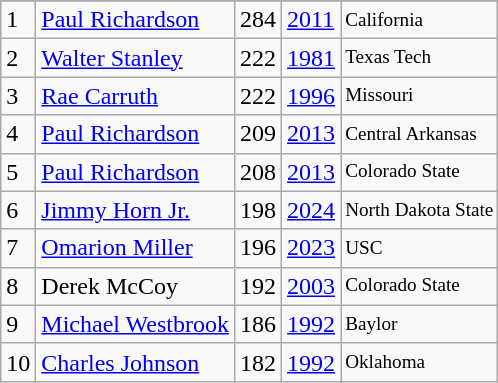<table class="wikitable">
<tr>
</tr>
<tr>
<td>1</td>
<td><a href='#'>Paul Richardson</a></td>
<td>284</td>
<td><a href='#'>2011</a></td>
<td style="font-size:80%;">California</td>
</tr>
<tr>
<td>2</td>
<td><a href='#'>Walter Stanley</a></td>
<td>222</td>
<td><a href='#'>1981</a></td>
<td style="font-size:80%;">Texas Tech</td>
</tr>
<tr>
<td>3</td>
<td><a href='#'>Rae Carruth</a></td>
<td>222</td>
<td><a href='#'>1996</a></td>
<td style="font-size:80%;">Missouri</td>
</tr>
<tr>
<td>4</td>
<td><a href='#'>Paul Richardson</a></td>
<td>209</td>
<td><a href='#'>2013</a></td>
<td style="font-size:80%;">Central Arkansas</td>
</tr>
<tr>
<td>5</td>
<td><a href='#'>Paul Richardson</a></td>
<td>208</td>
<td><a href='#'>2013</a></td>
<td style="font-size:80%;">Colorado State</td>
</tr>
<tr>
<td>6</td>
<td><a href='#'>Jimmy Horn Jr.</a></td>
<td>198</td>
<td><a href='#'>2024</a></td>
<td style="font-size:80%;">North Dakota State</td>
</tr>
<tr>
<td>7</td>
<td><a href='#'>Omarion Miller</a></td>
<td>196</td>
<td><a href='#'>2023</a></td>
<td style="font-size:80%;">USC</td>
</tr>
<tr>
<td>8</td>
<td>Derek McCoy</td>
<td>192</td>
<td><a href='#'>2003</a></td>
<td style="font-size:80%;">Colorado State</td>
</tr>
<tr>
<td>9</td>
<td><a href='#'>Michael Westbrook</a></td>
<td>186</td>
<td><a href='#'>1992</a></td>
<td style="font-size:80%;">Baylor</td>
</tr>
<tr>
<td>10</td>
<td><a href='#'>Charles Johnson</a></td>
<td>182</td>
<td><a href='#'>1992</a></td>
<td style="font-size:80%;">Oklahoma</td>
</tr>
</table>
